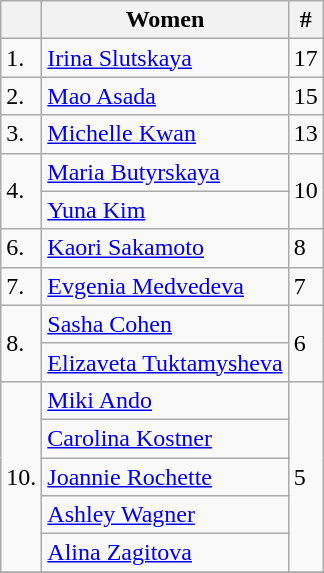<table class="wikitable">
<tr>
<th></th>
<th>Women</th>
<th>#</th>
</tr>
<tr>
<td>1.</td>
<td> <a href='#'>Irina Slutskaya</a></td>
<td>17</td>
</tr>
<tr>
<td>2.</td>
<td> <a href='#'>Mao Asada</a></td>
<td>15</td>
</tr>
<tr>
<td>3.</td>
<td> <a href='#'>Michelle Kwan</a></td>
<td>13</td>
</tr>
<tr>
<td rowspan="2">4.</td>
<td> <a href='#'>Maria Butyrskaya</a></td>
<td rowspan="2">10</td>
</tr>
<tr>
<td> <a href='#'>Yuna Kim</a></td>
</tr>
<tr>
<td>6.</td>
<td> <a href='#'>Kaori Sakamoto</a></td>
<td>8</td>
</tr>
<tr>
<td>7.</td>
<td> <a href='#'>Evgenia Medvedeva</a></td>
<td>7</td>
</tr>
<tr>
<td rowspan="2">8.</td>
<td> <a href='#'>Sasha Cohen</a></td>
<td rowspan="2">6</td>
</tr>
<tr>
<td> <a href='#'>Elizaveta Tuktamysheva</a></td>
</tr>
<tr>
<td rowspan="5">10.</td>
<td> <a href='#'>Miki Ando</a></td>
<td rowspan="5">5</td>
</tr>
<tr>
<td> <a href='#'>Carolina Kostner</a></td>
</tr>
<tr>
<td> <a href='#'>Joannie Rochette</a></td>
</tr>
<tr>
<td> <a href='#'>Ashley Wagner</a></td>
</tr>
<tr>
<td> <a href='#'>Alina Zagitova</a></td>
</tr>
<tr>
</tr>
</table>
